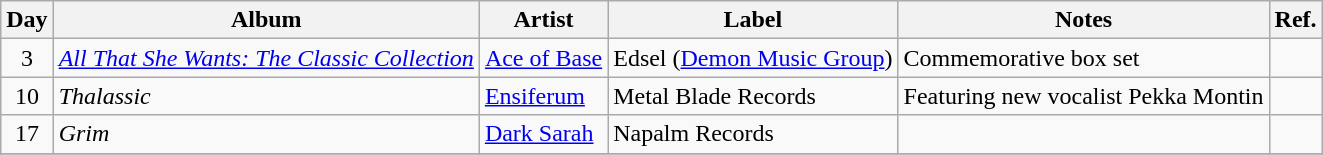<table class="wikitable">
<tr>
<th>Day</th>
<th>Album</th>
<th>Artist</th>
<th>Label</th>
<th>Notes</th>
<th>Ref.</th>
</tr>
<tr>
<td style="text-align:center;">3</td>
<td><em><a href='#'>All That She Wants: The Classic Collection</a></em></td>
<td><a href='#'>Ace of Base</a></td>
<td>Edsel (<a href='#'>Demon Music Group</a>)</td>
<td>Commemorative box set</td>
<td></td>
</tr>
<tr>
<td style="text-align:center;">10</td>
<td><em>Thalassic</em></td>
<td><a href='#'>Ensiferum</a></td>
<td>Metal Blade Records</td>
<td>Featuring new vocalist Pekka Montin</td>
<td></td>
</tr>
<tr>
<td style="text-align:center;">17</td>
<td><em>Grim</em></td>
<td><a href='#'>Dark Sarah</a></td>
<td>Napalm Records</td>
<td></td>
<td></td>
</tr>
<tr>
</tr>
</table>
